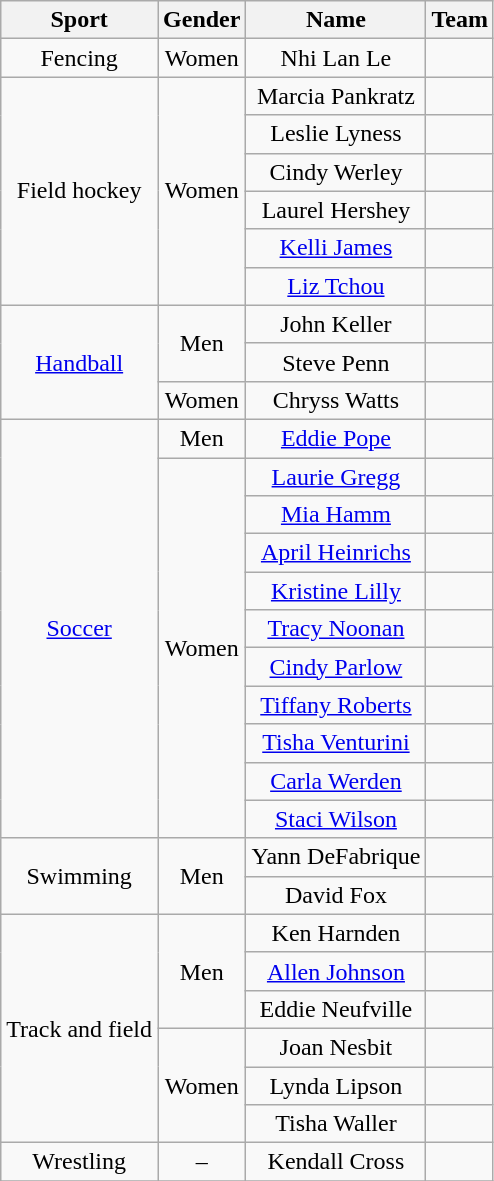<table class="wikitable" style="text-align: center;">
<tr>
<th>Sport</th>
<th>Gender</th>
<th>Name</th>
<th>Team</th>
</tr>
<tr>
<td>Fencing</td>
<td>Women</td>
<td>Nhi Lan Le</td>
<td></td>
</tr>
<tr>
<td rowspan="6">Field hockey</td>
<td rowspan="6">Women</td>
<td>Marcia Pankratz</td>
<td></td>
</tr>
<tr>
<td>Leslie Lyness</td>
<td></td>
</tr>
<tr>
<td>Cindy Werley</td>
<td></td>
</tr>
<tr>
<td>Laurel Hershey</td>
<td></td>
</tr>
<tr>
<td><a href='#'>Kelli James</a></td>
<td></td>
</tr>
<tr>
<td><a href='#'>Liz Tchou</a></td>
<td></td>
</tr>
<tr>
<td rowspan="3"><a href='#'>Handball</a></td>
<td rowspan="2">Men</td>
<td>John Keller</td>
<td></td>
</tr>
<tr>
<td>Steve Penn</td>
<td></td>
</tr>
<tr>
<td>Women</td>
<td>Chryss Watts</td>
<td></td>
</tr>
<tr>
<td rowspan="11"><a href='#'>Soccer</a></td>
<td>Men</td>
<td><a href='#'>Eddie Pope</a></td>
<td></td>
</tr>
<tr>
<td rowspan="10">Women</td>
<td><a href='#'>Laurie Gregg</a></td>
<td></td>
</tr>
<tr>
<td><a href='#'>Mia Hamm</a></td>
<td></td>
</tr>
<tr>
<td><a href='#'>April Heinrichs</a></td>
<td></td>
</tr>
<tr>
<td><a href='#'>Kristine Lilly</a></td>
<td></td>
</tr>
<tr>
<td><a href='#'>Tracy Noonan</a></td>
<td></td>
</tr>
<tr>
<td><a href='#'>Cindy Parlow</a></td>
<td></td>
</tr>
<tr>
<td><a href='#'>Tiffany Roberts</a></td>
<td></td>
</tr>
<tr>
<td><a href='#'>Tisha Venturini</a></td>
<td></td>
</tr>
<tr>
<td><a href='#'>Carla Werden</a></td>
<td></td>
</tr>
<tr>
<td><a href='#'>Staci Wilson</a></td>
<td></td>
</tr>
<tr>
<td rowspan="2">Swimming</td>
<td rowspan="2">Men</td>
<td>Yann DeFabrique</td>
<td></td>
</tr>
<tr>
<td>David Fox</td>
<td></td>
</tr>
<tr>
<td rowspan="6">Track and field</td>
<td rowspan="3">Men</td>
<td>Ken Harnden</td>
<td></td>
</tr>
<tr>
<td><a href='#'>Allen Johnson</a></td>
<td></td>
</tr>
<tr>
<td>Eddie Neufville</td>
<td></td>
</tr>
<tr>
<td rowspan="3">Women</td>
<td>Joan Nesbit</td>
<td></td>
</tr>
<tr>
<td>Lynda Lipson</td>
<td></td>
</tr>
<tr>
<td>Tisha Waller</td>
<td></td>
</tr>
<tr>
<td>Wrestling</td>
<td>–</td>
<td>Kendall Cross</td>
<td></td>
</tr>
<tr>
</tr>
</table>
